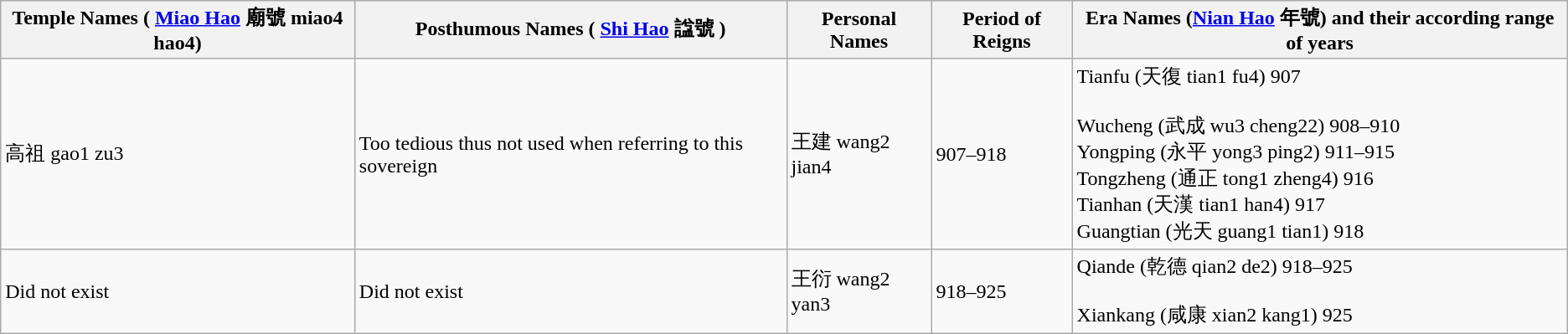<table class="wikitable">
<tr>
<th>Temple Names ( <a href='#'>Miao Hao</a> 廟號 miao4 hao4)</th>
<th>Posthumous Names ( <a href='#'>Shi Hao</a> 諡號 )</th>
<th>Personal Names</th>
<th>Period of Reigns</th>
<th>Era Names (<a href='#'>Nian Hao</a> 年號) and their according range of years</th>
</tr>
<tr>
<td Gao Zu>高祖 gao1 zu3</td>
<td>Too tedious thus not used when referring to this sovereign</td>
<td Wang Jian>王建 wang2 jian4</td>
<td>907–918</td>
<td>Tianfu (天復 tian1 fu4) 907<br><br>Wucheng (武成 wu3 cheng22) 908–910<br>
Yongping (永平 yong3 ping2) 911–915<br>
Tongzheng (通正 tong1 zheng4) 916<br>
Tianhan (天漢 tian1 han4) 917<br>
Guangtian (光天 guang1 tian1) 918</td>
</tr>
<tr>
<td>Did not exist</td>
<td>Did not exist</td>
<td Wang Yan>王衍 wang2 yan3</td>
<td>918–925</td>
<td>Qiande (乾德 qian2 de2) 918–925<br><br>Xiankang (咸康 xian2 kang1) 925</td>
</tr>
</table>
